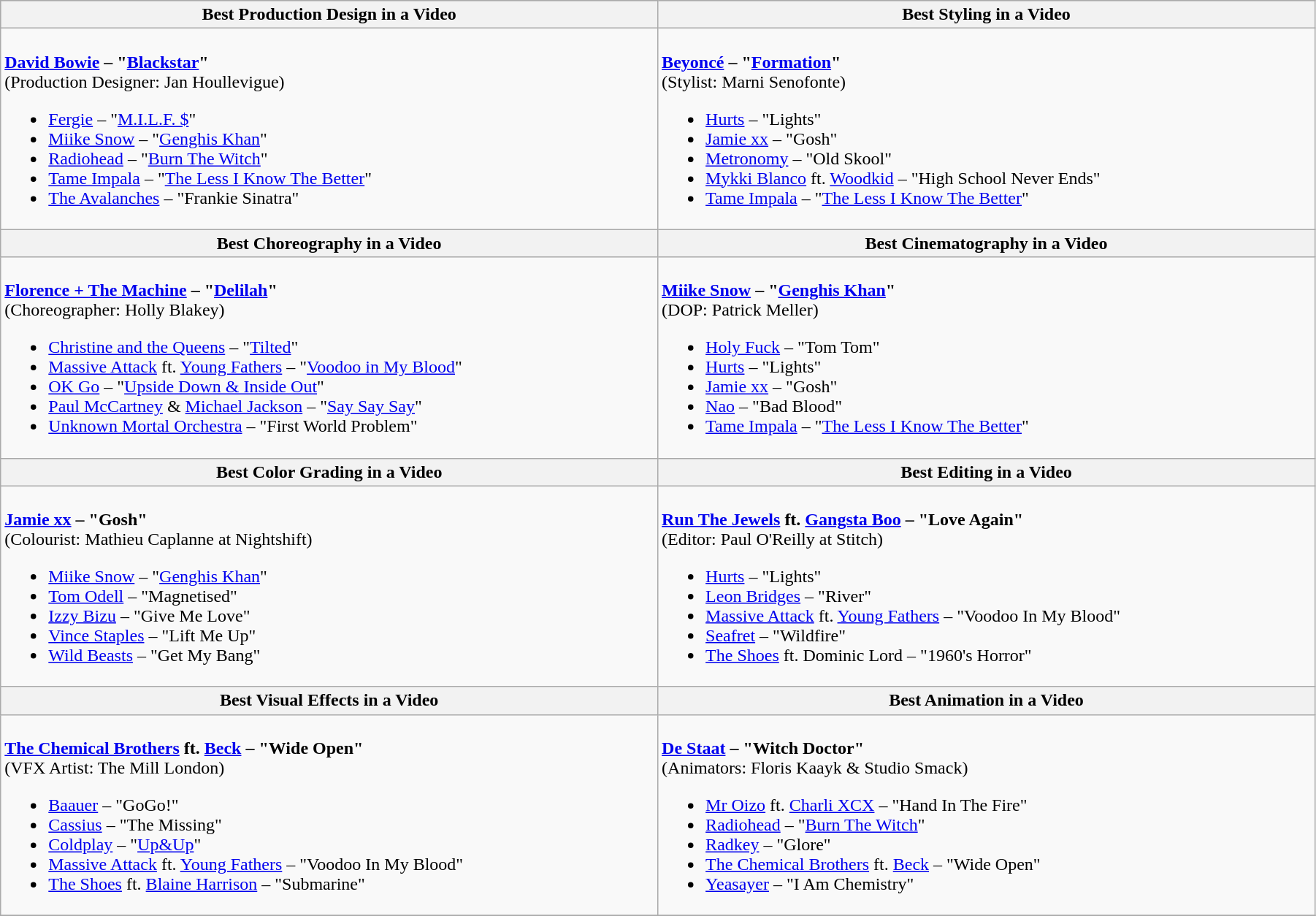<table class="wikitable" style="width:95%">
<tr bgcolor="#bebebe">
<th width="50%">Best Production Design in a Video</th>
<th width="50%">Best Styling in a Video</th>
</tr>
<tr>
<td valign="top"><br><strong><a href='#'>David Bowie</a> – "<a href='#'>Blackstar</a>"</strong> <br> (Production Designer: Jan Houllevigue)<ul><li><a href='#'>Fergie</a> – "<a href='#'>M.I.L.F. $</a>"</li><li><a href='#'>Miike Snow</a> – "<a href='#'>Genghis Khan</a>"</li><li><a href='#'>Radiohead</a> – "<a href='#'>Burn The Witch</a>"</li><li><a href='#'>Tame Impala</a> – "<a href='#'>The Less I Know The Better</a>"</li><li><a href='#'>The Avalanches</a> – "Frankie Sinatra"</li></ul></td>
<td valign="top"><br><strong><a href='#'>Beyoncé</a> – "<a href='#'>Formation</a>"</strong> <br> (Stylist: Marni Senofonte)<ul><li><a href='#'>Hurts</a> – "Lights"</li><li><a href='#'>Jamie xx</a> – "Gosh"</li><li><a href='#'>Metronomy</a> – "Old Skool"</li><li><a href='#'>Mykki Blanco</a> ft. <a href='#'>Woodkid</a> – "High School Never Ends"</li><li><a href='#'>Tame Impala</a> – "<a href='#'>The Less I Know The Better</a>"</li></ul></td>
</tr>
<tr>
<th width="50%">Best Choreography in a Video</th>
<th width="50%">Best Cinematography in a Video</th>
</tr>
<tr>
<td valign="top"><br><strong><a href='#'>Florence + The Machine</a> – "<a href='#'>Delilah</a>"</strong> <br> (Choreographer: Holly Blakey)<ul><li><a href='#'>Christine and the Queens</a> – "<a href='#'>Tilted</a>"</li><li><a href='#'>Massive Attack</a> ft. <a href='#'>Young Fathers</a> – "<a href='#'>Voodoo in My Blood</a>"</li><li><a href='#'>OK Go</a> – "<a href='#'>Upside Down & Inside Out</a>"</li><li><a href='#'>Paul McCartney</a> & <a href='#'>Michael Jackson</a> – "<a href='#'>Say Say Say</a>"</li><li><a href='#'>Unknown Mortal Orchestra</a> – "First World Problem"</li></ul></td>
<td valign="top"><br><strong><a href='#'>Miike Snow</a> – "<a href='#'>Genghis Khan</a>"</strong> <br> (DOP: Patrick Meller)<ul><li><a href='#'>Holy Fuck</a> – "Tom Tom"</li><li><a href='#'>Hurts</a> – "Lights"</li><li><a href='#'>Jamie xx</a> – "Gosh"</li><li><a href='#'>Nao</a> – "Bad Blood"</li><li><a href='#'>Tame Impala</a> – "<a href='#'>The Less I Know The Better</a>"</li></ul></td>
</tr>
<tr>
<th width="50%">Best Color Grading in a Video</th>
<th width="50%">Best Editing in a Video</th>
</tr>
<tr>
<td valign="top"><br><strong><a href='#'>Jamie xx</a> – "Gosh"</strong> <br> (Colourist: Mathieu Caplanne at Nightshift)<ul><li><a href='#'>Miike Snow</a> – "<a href='#'>Genghis Khan</a>"</li><li><a href='#'>Tom Odell</a> – "Magnetised"</li><li><a href='#'>Izzy Bizu</a> – "Give Me Love"</li><li><a href='#'>Vince Staples</a> – "Lift Me Up"</li><li><a href='#'>Wild Beasts</a> – "Get My Bang"</li></ul></td>
<td valign="top"><br><strong><a href='#'>Run The Jewels</a> ft. <a href='#'>Gangsta Boo</a> – "Love Again"</strong> <br> (Editor: Paul O'Reilly at Stitch)<ul><li><a href='#'>Hurts</a> – "Lights"</li><li><a href='#'>Leon Bridges</a> – "River"</li><li><a href='#'>Massive Attack</a> ft. <a href='#'>Young Fathers</a> – "Voodoo In My Blood"</li><li><a href='#'>Seafret</a> – "Wildfire"</li><li><a href='#'>The Shoes</a> ft. Dominic Lord – "1960's Horror"</li></ul></td>
</tr>
<tr>
<th width="50%">Best Visual Effects in a Video</th>
<th width="50%">Best Animation in a Video</th>
</tr>
<tr>
<td valign="top"><br><strong><a href='#'>The Chemical Brothers</a> ft. <a href='#'>Beck</a> – "Wide Open"</strong> <br> (VFX Artist: The Mill London)<ul><li><a href='#'>Baauer</a> – "GoGo!"</li><li><a href='#'>Cassius</a> – "The Missing"</li><li><a href='#'>Coldplay</a> – "<a href='#'>Up&Up</a>"</li><li><a href='#'>Massive Attack</a> ft. <a href='#'>Young Fathers</a> – "Voodoo In My Blood"</li><li><a href='#'>The Shoes</a> ft. <a href='#'>Blaine Harrison</a> – "Submarine"</li></ul></td>
<td valign="top"><br><strong><a href='#'>De Staat</a> – "Witch Doctor"</strong> <br> (Animators: Floris Kaayk & Studio Smack)<ul><li><a href='#'>Mr Oizo</a> ft. <a href='#'>Charli XCX</a> – "Hand In The Fire"</li><li><a href='#'>Radiohead</a> – "<a href='#'>Burn The Witch</a>"</li><li><a href='#'>Radkey</a> – "Glore"</li><li><a href='#'>The Chemical Brothers</a> ft. <a href='#'>Beck</a> – "Wide Open"</li><li><a href='#'>Yeasayer</a> – "I Am Chemistry"</li></ul></td>
</tr>
<tr>
</tr>
</table>
